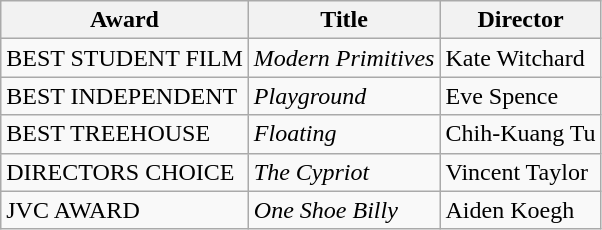<table class="wikitable" border="1">
<tr>
<th>Award</th>
<th>Title</th>
<th>Director</th>
</tr>
<tr>
<td>BEST STUDENT FILM</td>
<td><em>Modern Primitives</em></td>
<td>Kate Witchard</td>
</tr>
<tr>
<td>BEST INDEPENDENT</td>
<td><em>Playground</em></td>
<td>Eve Spence</td>
</tr>
<tr>
<td>BEST TREEHOUSE</td>
<td><em>Floating</em></td>
<td>Chih-Kuang Tu</td>
</tr>
<tr>
<td>DIRECTORS CHOICE</td>
<td><em>The Cypriot</em></td>
<td>Vincent Taylor</td>
</tr>
<tr>
<td>JVC AWARD</td>
<td><em>One Shoe Billy</em></td>
<td>Aiden Koegh</td>
</tr>
</table>
